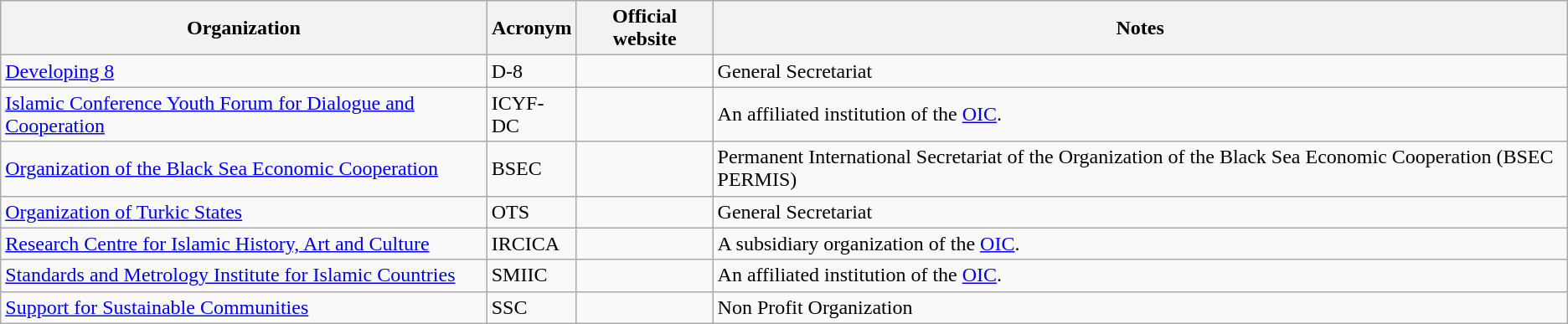<table class="wikitable">
<tr>
<th>Organization</th>
<th>Acronym</th>
<th>Official website</th>
<th>Notes</th>
</tr>
<tr>
<td><a href='#'>Developing 8</a></td>
<td>D-8</td>
<td></td>
<td>General Secretariat</td>
</tr>
<tr>
<td><a href='#'>Islamic Conference Youth Forum for Dialogue and Cooperation</a></td>
<td>ICYF-DC</td>
<td></td>
<td>An affiliated institution of the <a href='#'>OIC</a>.</td>
</tr>
<tr>
<td><a href='#'>Organization of the Black Sea Economic Cooperation</a></td>
<td>BSEC</td>
<td></td>
<td>Permanent International Secretariat of the Organization of the Black Sea Economic Cooperation (BSEC PERMIS)</td>
</tr>
<tr>
<td><a href='#'>Organization of Turkic States</a></td>
<td>OTS</td>
<td></td>
<td>General Secretariat</td>
</tr>
<tr>
<td><a href='#'>Research Centre for Islamic History, Art and Culture</a></td>
<td>IRCICA</td>
<td></td>
<td>A subsidiary organization of the <a href='#'>OIC</a>.</td>
</tr>
<tr>
<td><a href='#'>Standards and Metrology Institute for Islamic Countries</a></td>
<td>SMIIC</td>
<td></td>
<td>An affiliated institution of the <a href='#'>OIC</a>.</td>
</tr>
<tr>
<td><a href='#'>Support for Sustainable Communities</a></td>
<td>SSC</td>
<td></td>
<td>Non Profit Organization</td>
</tr>
</table>
